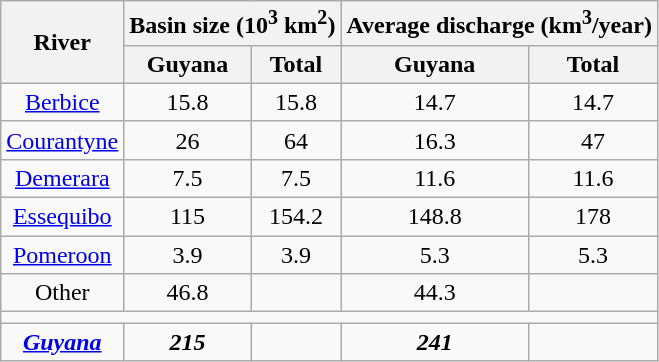<table class="wikitable" style="text-align:center;">
<tr>
<th rowspan="2">River</th>
<th colspan="2">Basin size (10<sup>3</sup> km<sup>2</sup>)</th>
<th colspan="2">Average discharge (km<sup>3</sup>/year)</th>
</tr>
<tr>
<th>Guyana</th>
<th>Total</th>
<th>Guyana</th>
<th>Total</th>
</tr>
<tr>
<td><a href='#'>Berbice</a></td>
<td>15.8</td>
<td>15.8</td>
<td>14.7</td>
<td>14.7</td>
</tr>
<tr>
<td><a href='#'>Courantyne</a></td>
<td>26</td>
<td>64</td>
<td>16.3</td>
<td>47</td>
</tr>
<tr>
<td><a href='#'>Demerara</a></td>
<td>7.5</td>
<td>7.5</td>
<td>11.6</td>
<td>11.6</td>
</tr>
<tr>
<td><a href='#'>Essequibo</a></td>
<td>115</td>
<td>154.2</td>
<td>148.8</td>
<td>178</td>
</tr>
<tr>
<td><a href='#'>Pomeroon</a></td>
<td>3.9</td>
<td>3.9</td>
<td>5.3</td>
<td>5.3</td>
</tr>
<tr>
<td>Other</td>
<td>46.8</td>
<td></td>
<td>44.3</td>
<td></td>
</tr>
<tr>
<td colspan="5"></td>
</tr>
<tr>
<td><strong><em><a href='#'>Guyana</a></em></strong></td>
<td><strong><em>215</em></strong></td>
<td></td>
<td><strong><em>241</em></strong></td>
<td></td>
</tr>
</table>
